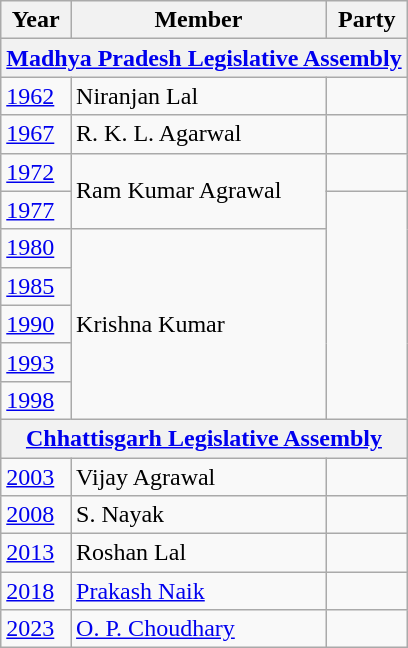<table class="wikitable sortable">
<tr>
<th>Year</th>
<th>Member</th>
<th colspan="2">Party</th>
</tr>
<tr>
<th colspan=4><a href='#'>Madhya Pradesh Legislative Assembly</a></th>
</tr>
<tr>
<td><a href='#'>1962</a></td>
<td>Niranjan Lal</td>
<td></td>
</tr>
<tr>
<td><a href='#'>1967</a></td>
<td>R. K. L. Agarwal</td>
<td></td>
</tr>
<tr>
<td><a href='#'>1972</a></td>
<td rowspan=2>Ram Kumar Agrawal</td>
<td></td>
</tr>
<tr>
<td><a href='#'>1977</a></td>
</tr>
<tr>
<td><a href='#'>1980</a></td>
<td rowspan=5>Krishna Kumar</td>
</tr>
<tr>
<td><a href='#'>1985</a></td>
</tr>
<tr>
<td><a href='#'>1990</a></td>
</tr>
<tr>
<td><a href='#'>1993</a></td>
</tr>
<tr>
<td><a href='#'>1998</a></td>
</tr>
<tr>
<th colspan=4><a href='#'>Chhattisgarh Legislative Assembly</a></th>
</tr>
<tr>
<td><a href='#'>2003</a></td>
<td>Vijay Agrawal</td>
<td></td>
</tr>
<tr>
<td><a href='#'>2008</a></td>
<td>S. Nayak</td>
<td></td>
</tr>
<tr>
<td><a href='#'>2013</a></td>
<td>Roshan Lal</td>
<td></td>
</tr>
<tr>
<td><a href='#'>2018</a></td>
<td><a href='#'>Prakash Naik</a></td>
<td></td>
</tr>
<tr>
<td><a href='#'>2023</a></td>
<td><a href='#'>O. P. Choudhary</a></td>
<td></td>
</tr>
</table>
